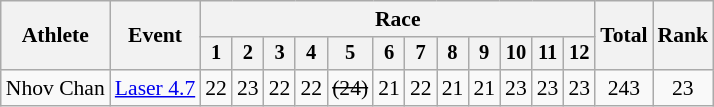<table class=wikitable style=font-size:90%;text-align:center>
<tr>
<th rowspan="2">Athlete</th>
<th rowspan="2">Event</th>
<th colspan=12>Race</th>
<th rowspan=2>Total</th>
<th rowspan=2>Rank</th>
</tr>
<tr style="font-size:95%">
<th>1</th>
<th>2</th>
<th>3</th>
<th>4</th>
<th>5</th>
<th>6</th>
<th>7</th>
<th>8</th>
<th>9</th>
<th>10</th>
<th>11</th>
<th>12</th>
</tr>
<tr>
<td align=left>Nhov Chan</td>
<td align=left><a href='#'>Laser 4.7</a></td>
<td>22</td>
<td>23</td>
<td>22</td>
<td>22</td>
<td><s>(24)</s><br></td>
<td>21</td>
<td>22</td>
<td>21</td>
<td>21</td>
<td>23</td>
<td>23</td>
<td>23</td>
<td>243</td>
<td>23</td>
</tr>
</table>
